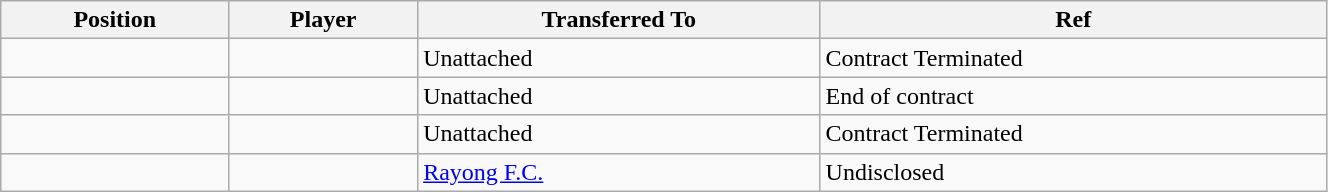<table class="wikitable sortable" style="width:70%; text-align:center; font-size:100%; text-align:left;">
<tr>
<th>Position</th>
<th>Player</th>
<th>Transferred To</th>
<th>Ref</th>
</tr>
<tr>
<td></td>
<td></td>
<td>Unattached</td>
<td>Contract Terminated</td>
</tr>
<tr>
<td></td>
<td></td>
<td>Unattached </td>
<td>End of contract</td>
</tr>
<tr>
<td></td>
<td></td>
<td>Unattached</td>
<td>Contract Terminated</td>
</tr>
<tr>
<td></td>
<td></td>
<td> <a href='#'>Rayong F.C.</a></td>
<td>Undisclosed </td>
</tr>
</table>
